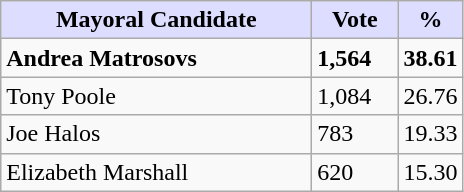<table class="wikitable">
<tr>
<th style="background:#ddf; width:200px;">Mayoral Candidate</th>
<th style="background:#ddf; width:50px;">Vote</th>
<th style="background:#ddf; width:30px;">%</th>
</tr>
<tr>
<td><strong>Andrea Matrosovs</strong></td>
<td><strong>1,564</strong></td>
<td><strong>38.61</strong></td>
</tr>
<tr>
<td>Tony Poole</td>
<td>1,084</td>
<td>26.76</td>
</tr>
<tr>
<td>Joe Halos</td>
<td>783</td>
<td>19.33</td>
</tr>
<tr>
<td>Elizabeth Marshall</td>
<td>620</td>
<td>15.30</td>
</tr>
</table>
